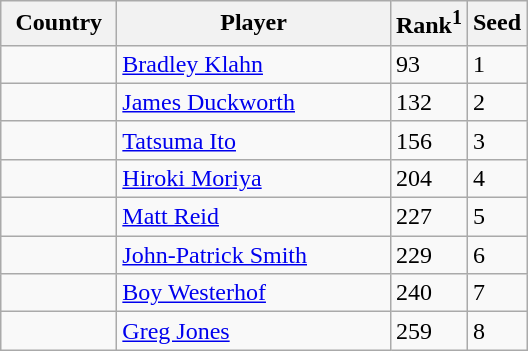<table class="sortable wikitable">
<tr>
<th width="70">Country</th>
<th width="175">Player</th>
<th>Rank<sup>1</sup></th>
<th>Seed</th>
</tr>
<tr>
<td></td>
<td><a href='#'>Bradley Klahn</a></td>
<td>93</td>
<td>1</td>
</tr>
<tr>
<td></td>
<td><a href='#'>James Duckworth</a></td>
<td>132</td>
<td>2</td>
</tr>
<tr>
<td></td>
<td><a href='#'>Tatsuma Ito</a></td>
<td>156</td>
<td>3</td>
</tr>
<tr>
<td></td>
<td><a href='#'>Hiroki Moriya</a></td>
<td>204</td>
<td>4</td>
</tr>
<tr>
<td></td>
<td><a href='#'>Matt Reid</a></td>
<td>227</td>
<td>5</td>
</tr>
<tr>
<td></td>
<td><a href='#'>John-Patrick Smith</a></td>
<td>229</td>
<td>6</td>
</tr>
<tr>
<td></td>
<td><a href='#'>Boy Westerhof</a></td>
<td>240</td>
<td>7</td>
</tr>
<tr>
<td></td>
<td><a href='#'>Greg Jones</a></td>
<td>259</td>
<td>8</td>
</tr>
</table>
